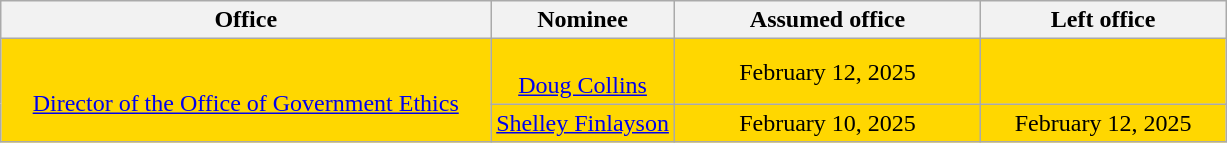<table class="wikitable sortable" style="text-align:center">
<tr>
<th style="width:40%;">Office</th>
<th style="width:15%;">Nominee</th>
<th style="width:25%;" data-sort-="" type="date">Assumed office</th>
<th style="width:20%;" data-sort-="" type="date">Left office</th>
</tr>
<tr style="background:gold">
<td rowspan="2"><br><a href='#'>Director of the Office of Government Ethics</a></td>
<td><br><a href='#'>Doug Collins</a></td>
<td>February 12, 2025</td>
<td></td>
</tr>
<tr style="background:gold">
<td><a href='#'>Shelley Finlayson</a></td>
<td>February 10, 2025</td>
<td>February 12, 2025</td>
</tr>
</table>
